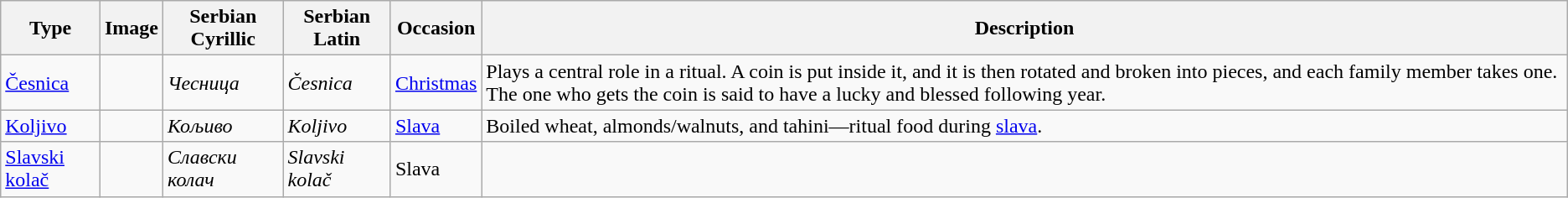<table class="wikitable">
<tr>
<th>Type</th>
<th>Image</th>
<th>Serbian Cyrillic</th>
<th>Serbian Latin</th>
<th>Occasion</th>
<th>Description</th>
</tr>
<tr>
<td><a href='#'>Česnica</a></td>
<td></td>
<td><em>Чесница</em></td>
<td><em>Česnica</em></td>
<td><a href='#'>Christmas</a></td>
<td>Plays a central role in a ritual. A coin is put inside it, and it is then rotated and broken into pieces, and each family member takes one. The one who gets the coin is said to have a lucky and blessed following year.</td>
</tr>
<tr>
<td><a href='#'>Koljivo</a></td>
<td></td>
<td><em>Кољиво</em></td>
<td><em>Koljivo</em></td>
<td><a href='#'>Slava</a></td>
<td>Boiled wheat, almonds/walnuts, and tahini—ritual food during <a href='#'>slava</a>.</td>
</tr>
<tr>
<td><a href='#'>Slavski kolač</a></td>
<td></td>
<td><em>Славски колач</em></td>
<td><em>Slavski kolač</em></td>
<td>Slava</td>
<td></td>
</tr>
</table>
